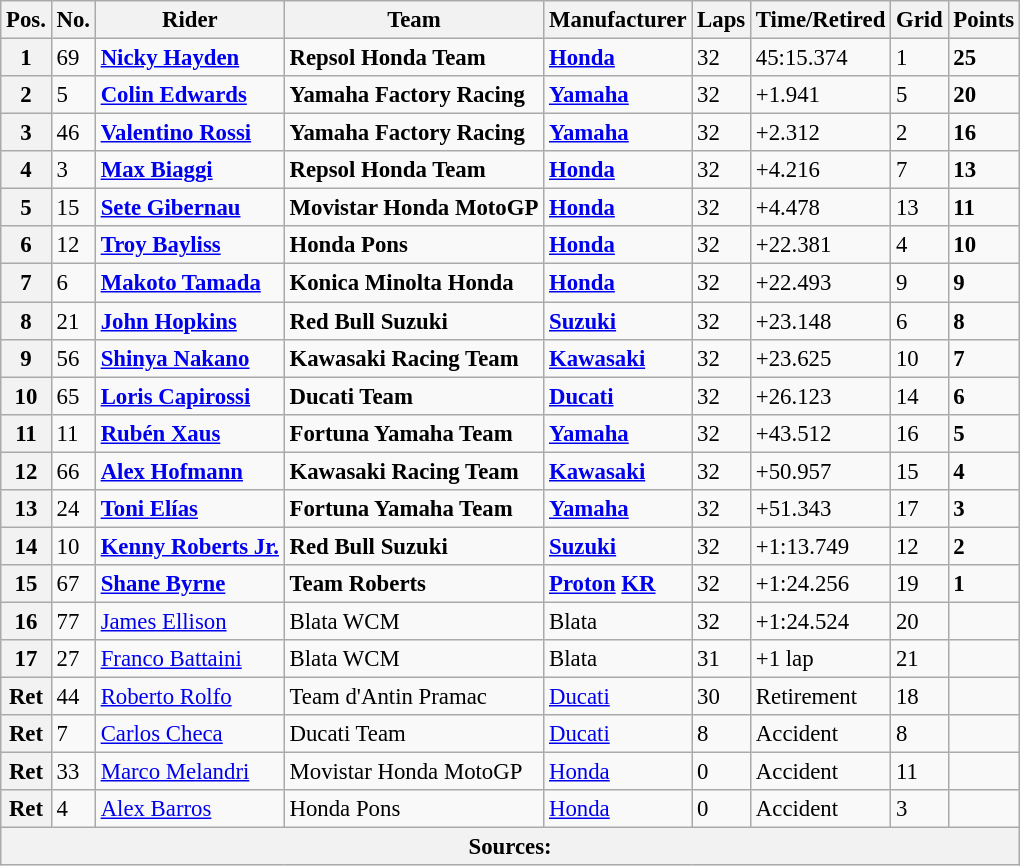<table class="wikitable" style="font-size: 95%;">
<tr>
<th>Pos.</th>
<th>No.</th>
<th>Rider</th>
<th>Team</th>
<th>Manufacturer</th>
<th>Laps</th>
<th>Time/Retired</th>
<th>Grid</th>
<th>Points</th>
</tr>
<tr>
<th>1</th>
<td>69</td>
<td> <strong><a href='#'>Nicky Hayden</a></strong></td>
<td><strong>Repsol Honda Team</strong></td>
<td><strong><a href='#'>Honda</a></strong></td>
<td>32</td>
<td>45:15.374</td>
<td>1</td>
<td><strong>25</strong></td>
</tr>
<tr>
<th>2</th>
<td>5</td>
<td> <strong><a href='#'>Colin Edwards</a></strong></td>
<td><strong>Yamaha Factory Racing</strong></td>
<td><strong><a href='#'>Yamaha</a></strong></td>
<td>32</td>
<td>+1.941</td>
<td>5</td>
<td><strong>20</strong></td>
</tr>
<tr>
<th>3</th>
<td>46</td>
<td> <strong><a href='#'>Valentino Rossi</a></strong></td>
<td><strong>Yamaha Factory Racing</strong></td>
<td><strong><a href='#'>Yamaha</a></strong></td>
<td>32</td>
<td>+2.312</td>
<td>2</td>
<td><strong>16</strong></td>
</tr>
<tr>
<th>4</th>
<td>3</td>
<td> <strong><a href='#'>Max Biaggi</a></strong></td>
<td><strong>Repsol Honda Team</strong></td>
<td><strong><a href='#'>Honda</a></strong></td>
<td>32</td>
<td>+4.216</td>
<td>7</td>
<td><strong>13</strong></td>
</tr>
<tr>
<th>5</th>
<td>15</td>
<td> <strong><a href='#'>Sete Gibernau</a></strong></td>
<td><strong>Movistar Honda MotoGP</strong></td>
<td><strong><a href='#'>Honda</a></strong></td>
<td>32</td>
<td>+4.478</td>
<td>13</td>
<td><strong>11</strong></td>
</tr>
<tr>
<th>6</th>
<td>12</td>
<td> <strong><a href='#'>Troy Bayliss</a></strong></td>
<td><strong>Honda Pons</strong></td>
<td><strong><a href='#'>Honda</a></strong></td>
<td>32</td>
<td>+22.381</td>
<td>4</td>
<td><strong>10</strong></td>
</tr>
<tr>
<th>7</th>
<td>6</td>
<td> <strong><a href='#'>Makoto Tamada</a></strong></td>
<td><strong>Konica Minolta Honda</strong></td>
<td><strong><a href='#'>Honda</a></strong></td>
<td>32</td>
<td>+22.493</td>
<td>9</td>
<td><strong>9</strong></td>
</tr>
<tr>
<th>8</th>
<td>21</td>
<td> <strong><a href='#'>John Hopkins</a></strong></td>
<td><strong>Red Bull Suzuki</strong></td>
<td><strong><a href='#'>Suzuki</a></strong></td>
<td>32</td>
<td>+23.148</td>
<td>6</td>
<td><strong>8</strong></td>
</tr>
<tr>
<th>9</th>
<td>56</td>
<td> <strong><a href='#'>Shinya Nakano</a></strong></td>
<td><strong>Kawasaki Racing Team</strong></td>
<td><strong><a href='#'>Kawasaki</a></strong></td>
<td>32</td>
<td>+23.625</td>
<td>10</td>
<td><strong>7</strong></td>
</tr>
<tr>
<th>10</th>
<td>65</td>
<td> <strong><a href='#'>Loris Capirossi</a></strong></td>
<td><strong>Ducati Team</strong></td>
<td><strong><a href='#'>Ducati</a></strong></td>
<td>32</td>
<td>+26.123</td>
<td>14</td>
<td><strong>6</strong></td>
</tr>
<tr>
<th>11</th>
<td>11</td>
<td> <strong><a href='#'>Rubén Xaus</a></strong></td>
<td><strong>Fortuna Yamaha Team</strong></td>
<td><strong><a href='#'>Yamaha</a></strong></td>
<td>32</td>
<td>+43.512</td>
<td>16</td>
<td><strong>5</strong></td>
</tr>
<tr>
<th>12</th>
<td>66</td>
<td> <strong><a href='#'>Alex Hofmann</a></strong></td>
<td><strong>Kawasaki Racing Team</strong></td>
<td><strong><a href='#'>Kawasaki</a></strong></td>
<td>32</td>
<td>+50.957</td>
<td>15</td>
<td><strong>4</strong></td>
</tr>
<tr>
<th>13</th>
<td>24</td>
<td> <strong><a href='#'>Toni Elías</a></strong></td>
<td><strong>Fortuna Yamaha Team</strong></td>
<td><strong><a href='#'>Yamaha</a></strong></td>
<td>32</td>
<td>+51.343</td>
<td>17</td>
<td><strong>3</strong></td>
</tr>
<tr>
<th>14</th>
<td>10</td>
<td> <strong><a href='#'>Kenny Roberts Jr.</a></strong></td>
<td><strong>Red Bull Suzuki</strong></td>
<td><strong><a href='#'>Suzuki</a></strong></td>
<td>32</td>
<td>+1:13.749</td>
<td>12</td>
<td><strong>2</strong></td>
</tr>
<tr>
<th>15</th>
<td>67</td>
<td> <strong><a href='#'>Shane Byrne</a></strong></td>
<td><strong>Team Roberts</strong></td>
<td><strong><a href='#'>Proton</a> <a href='#'>KR</a></strong></td>
<td>32</td>
<td>+1:24.256</td>
<td>19</td>
<td><strong>1</strong></td>
</tr>
<tr>
<th>16</th>
<td>77</td>
<td> <a href='#'>James Ellison</a></td>
<td>Blata WCM</td>
<td>Blata</td>
<td>32</td>
<td>+1:24.524</td>
<td>20</td>
<td></td>
</tr>
<tr>
<th>17</th>
<td>27</td>
<td> <a href='#'>Franco Battaini</a></td>
<td>Blata WCM</td>
<td>Blata</td>
<td>31</td>
<td>+1 lap</td>
<td>21</td>
<td></td>
</tr>
<tr>
<th>Ret</th>
<td>44</td>
<td> <a href='#'>Roberto Rolfo</a></td>
<td>Team d'Antin Pramac</td>
<td><a href='#'>Ducati</a></td>
<td>30</td>
<td>Retirement</td>
<td>18</td>
<td></td>
</tr>
<tr>
<th>Ret</th>
<td>7</td>
<td> <a href='#'>Carlos Checa</a></td>
<td>Ducati Team</td>
<td><a href='#'>Ducati</a></td>
<td>8</td>
<td>Accident</td>
<td>8</td>
<td></td>
</tr>
<tr>
<th>Ret</th>
<td>33</td>
<td> <a href='#'>Marco Melandri</a></td>
<td>Movistar Honda MotoGP</td>
<td><a href='#'>Honda</a></td>
<td>0</td>
<td>Accident</td>
<td>11</td>
<td></td>
</tr>
<tr>
<th>Ret</th>
<td>4</td>
<td> <a href='#'>Alex Barros</a></td>
<td>Honda Pons</td>
<td><a href='#'>Honda</a></td>
<td>0</td>
<td>Accident</td>
<td>3</td>
<td></td>
</tr>
<tr>
<th colspan=9>Sources:</th>
</tr>
</table>
